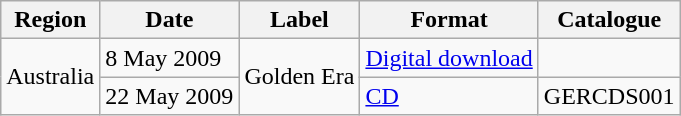<table class="wikitable">
<tr>
<th>Region</th>
<th>Date</th>
<th>Label</th>
<th>Format</th>
<th>Catalogue</th>
</tr>
<tr>
<td rowspan="2">Australia</td>
<td>8 May 2009</td>
<td rowspan="2">Golden Era</td>
<td><a href='#'>Digital download</a></td>
</tr>
<tr>
<td>22 May 2009</td>
<td><a href='#'>CD</a></td>
<td>GERCDS001</td>
</tr>
</table>
